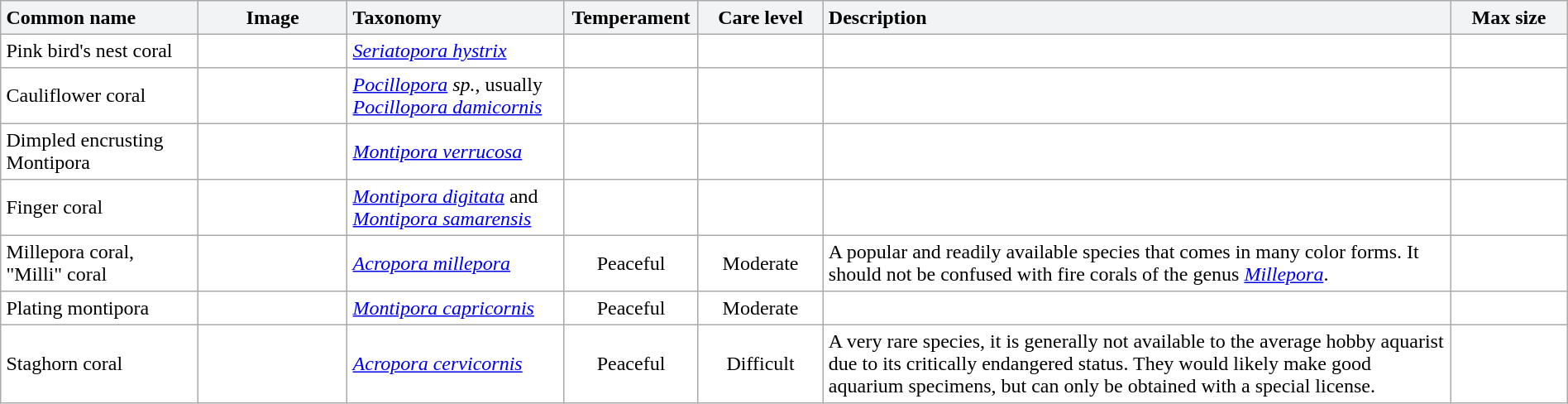<table class="sortable collapsible" cellpadding="4" width="100%" border="1" style="border:1px solid #aaa; border-collapse:collapse">
<tr>
<th align="left" style="background:#F2F3F4" width="170px">Common name</th>
<th style="background:#F2F3F4" width="130px" class="unsortable">Image</th>
<th align="left" style="background:#F2F3F4" width="190px">Taxonomy</th>
<th style="background:#F2F3F4" width="100px">Temperament</th>
<th style="background:#F2F3F4" width="100px">Care level</th>
<th align="left" style="background:#F2F3F4" width="610px" class="unsortable">Description</th>
<th style="background:#F2F3F4" width="100px">Max size</th>
</tr>
<tr>
<td>Pink bird's nest coral</td>
<td></td>
<td><em><a href='#'>Seriatopora hystrix</a></em></td>
<td align="center"></td>
<td align="center"></td>
<td></td>
<td align="center"></td>
</tr>
<tr>
<td>Cauliflower coral</td>
<td></td>
<td><em><a href='#'>Pocillopora</a> sp.</em>, usually <em><a href='#'>Pocillopora damicornis</a></em></td>
<td align="center"></td>
<td align="center"></td>
<td></td>
<td align="center"></td>
</tr>
<tr>
<td>Dimpled encrusting Montipora</td>
<td></td>
<td><em><a href='#'>Montipora verrucosa</a></em></td>
<td align="center"></td>
<td align="center"></td>
<td></td>
<td align="center"></td>
</tr>
<tr>
<td>Finger coral</td>
<td></td>
<td><em><a href='#'>Montipora digitata</a></em> and <em><a href='#'>Montipora samarensis</a></em></td>
<td align="center"></td>
<td align="center"></td>
<td></td>
<td align="center"></td>
</tr>
<tr>
<td>Millepora coral, "Milli" coral</td>
<td></td>
<td><em><a href='#'>Acropora millepora</a></em></td>
<td align="center">Peaceful</td>
<td align="center">Moderate</td>
<td>A popular and readily available species that comes in many color forms. It should not be confused with fire corals of the genus <em><a href='#'>Millepora</a></em>.</td>
<td align="center"></td>
</tr>
<tr>
<td>Plating montipora</td>
<td></td>
<td><em><a href='#'>Montipora capricornis</a></em></td>
<td align="center">Peaceful</td>
<td align="center">Moderate</td>
<td></td>
<td align="center"></td>
</tr>
<tr>
<td>Staghorn coral</td>
<td></td>
<td><em><a href='#'>Acropora cervicornis</a></em></td>
<td align="center">Peaceful</td>
<td align="center">Difficult</td>
<td>A very rare species, it is generally not available to the average hobby aquarist due to its critically endangered status.  They would likely make good aquarium specimens, but can only be obtained with a special license.</td>
<td align="center"></td>
</tr>
</table>
